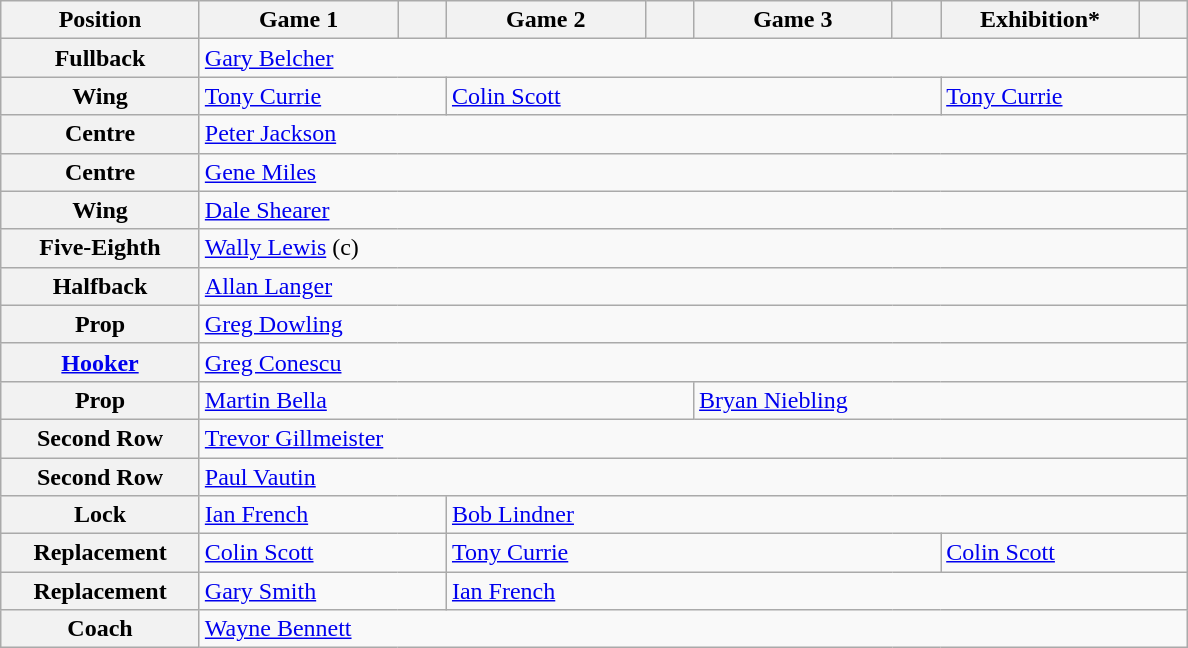<table class="wikitable">
<tr>
<th width="125">Position</th>
<th width="125">Game 1</th>
<th width="25"></th>
<th width="125">Game 2</th>
<th width="25"></th>
<th width="125">Game 3</th>
<th width="25"></th>
<th width="125">Exhibition*</th>
<th width="25"></th>
</tr>
<tr>
<th>Fullback</th>
<td colspan="8"> <a href='#'>Gary Belcher</a></td>
</tr>
<tr>
<th>Wing</th>
<td colspan="2"> <a href='#'>Tony Currie</a></td>
<td colspan="4"> <a href='#'>Colin Scott</a></td>
<td colspan="2"> <a href='#'>Tony Currie</a></td>
</tr>
<tr>
<th>Centre</th>
<td colspan="8"> <a href='#'>Peter Jackson</a></td>
</tr>
<tr>
<th>Centre</th>
<td colspan="8"> <a href='#'>Gene Miles</a></td>
</tr>
<tr>
<th>Wing</th>
<td colspan="8"> <a href='#'>Dale Shearer</a></td>
</tr>
<tr>
<th>Five-Eighth</th>
<td colspan="8"> <a href='#'>Wally Lewis</a> (c)</td>
</tr>
<tr>
<th>Halfback</th>
<td colspan="8"> <a href='#'>Allan Langer</a></td>
</tr>
<tr>
<th>Prop</th>
<td colspan="8"> <a href='#'>Greg Dowling</a></td>
</tr>
<tr>
<th><a href='#'>Hooker</a></th>
<td colspan="8"> <a href='#'>Greg Conescu</a></td>
</tr>
<tr>
<th>Prop</th>
<td colspan="4"> <a href='#'>Martin Bella</a></td>
<td colspan="4"> <a href='#'>Bryan Niebling</a></td>
</tr>
<tr>
<th>Second Row</th>
<td colspan="8"> <a href='#'>Trevor Gillmeister</a></td>
</tr>
<tr>
<th>Second Row</th>
<td colspan="8"> <a href='#'>Paul Vautin</a></td>
</tr>
<tr>
<th>Lock</th>
<td colspan="2"> <a href='#'>Ian French</a></td>
<td colspan="6"> <a href='#'>Bob Lindner</a></td>
</tr>
<tr>
<th>Replacement</th>
<td colspan="2"> <a href='#'>Colin Scott</a></td>
<td colspan="4"> <a href='#'>Tony Currie</a></td>
<td colspan="2"> <a href='#'>Colin Scott</a></td>
</tr>
<tr>
<th>Replacement</th>
<td colspan="2"> <a href='#'>Gary Smith</a></td>
<td colspan="6"> <a href='#'>Ian French</a></td>
</tr>
<tr>
<th>Coach</th>
<td colspan="8"> <a href='#'>Wayne Bennett</a></td>
</tr>
</table>
